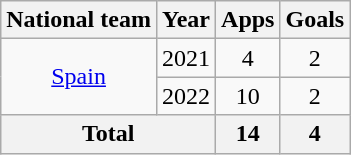<table class=wikitable style=text-align:center>
<tr>
<th>National team</th>
<th>Year</th>
<th>Apps</th>
<th>Goals</th>
</tr>
<tr>
<td rowspan="2"><a href='#'>Spain</a></td>
<td>2021</td>
<td>4</td>
<td>2</td>
</tr>
<tr>
<td>2022</td>
<td>10</td>
<td>2</td>
</tr>
<tr>
<th colspan="2">Total</th>
<th>14</th>
<th>4</th>
</tr>
</table>
